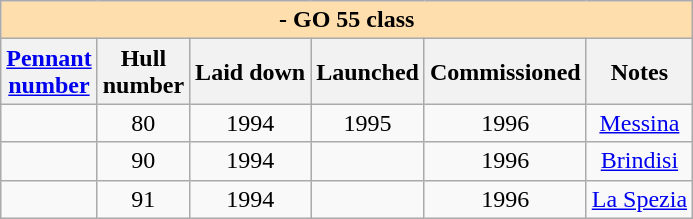<table border="1" class="sortable wikitable">
<tr>
<th colspan="11" style="background:#ffdead;"> - GO 55 class</th>
</tr>
<tr>
<th><a href='#'>Pennant<br>number</a></th>
<th>Hull<br>number</th>
<th>Laid down</th>
<th>Launched</th>
<th>Commissioned</th>
<th>Notes</th>
</tr>
<tr style="text-align:center;">
<td><em></em></td>
<td>80 </td>
<td>1994</td>
<td>1995</td>
<td>1996</td>
<td><a href='#'>Messina</a></td>
</tr>
<tr style="text-align:center;">
<td></td>
<td>90</td>
<td>1994</td>
<td></td>
<td>1996</td>
<td><a href='#'>Brindisi</a></td>
</tr>
<tr style="text-align:center;">
<td></td>
<td>91</td>
<td>1994</td>
<td></td>
<td>1996</td>
<td><a href='#'>La Spezia</a></td>
</tr>
</table>
